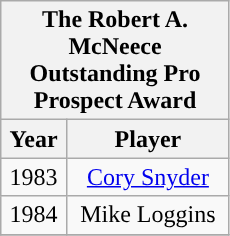<table class="wikitable" style="display: inline-table; margin-right: 20px; text-align:center">
<tr>
<th scope="col" colspan="2" style="width: 145px;">The Robert A. McNeece Outstanding Pro Prospect Award</th>
</tr>
<tr>
<th scope="col">Year</th>
<th scope="col">Player</th>
</tr>
<tr>
<td>1983</td>
<td><a href='#'>Cory Snyder</a></td>
</tr>
<tr>
<td>1984</td>
<td>Mike Loggins</td>
</tr>
<tr>
</tr>
</table>
